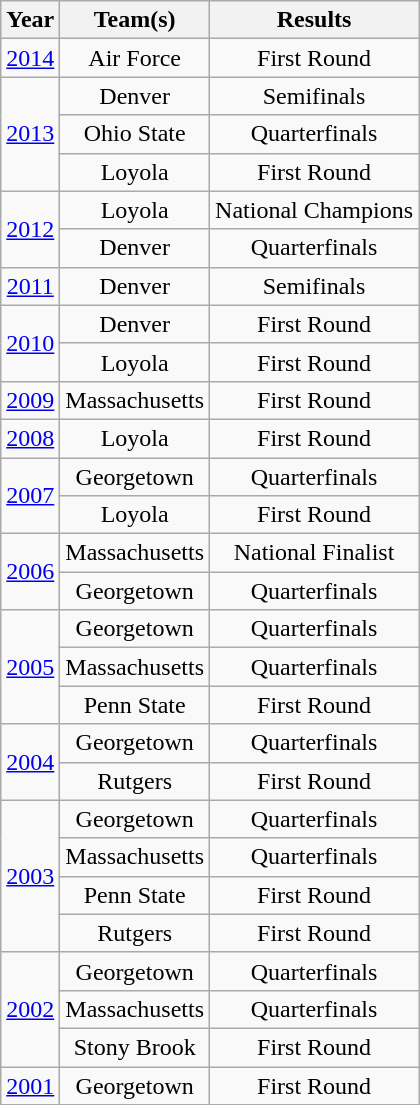<table class= "wikitable sortable" style="text-align:center">
<tr>
<th>Year</th>
<th>Team(s)</th>
<th>Results</th>
</tr>
<tr>
<td><a href='#'>2014</a></td>
<td>Air Force</td>
<td>First Round</td>
</tr>
<tr>
<td rowspan="3"><a href='#'>2013</a></td>
<td>Denver</td>
<td>Semifinals</td>
</tr>
<tr>
<td>Ohio State</td>
<td>Quarterfinals</td>
</tr>
<tr>
<td>Loyola</td>
<td>First Round</td>
</tr>
<tr>
<td rowspan="2"><a href='#'>2012</a></td>
<td>Loyola</td>
<td>National Champions</td>
</tr>
<tr>
<td>Denver</td>
<td>Quarterfinals</td>
</tr>
<tr>
<td><a href='#'>2011</a></td>
<td>Denver</td>
<td>Semifinals</td>
</tr>
<tr>
<td rowspan="2"><a href='#'>2010</a></td>
<td>Denver</td>
<td>First Round</td>
</tr>
<tr>
<td>Loyola</td>
<td>First Round</td>
</tr>
<tr>
<td><a href='#'>2009</a></td>
<td>Massachusetts</td>
<td>First Round</td>
</tr>
<tr>
<td><a href='#'>2008</a></td>
<td>Loyola</td>
<td>First Round</td>
</tr>
<tr>
<td rowspan="2"><a href='#'>2007</a></td>
<td>Georgetown</td>
<td>Quarterfinals</td>
</tr>
<tr>
<td>Loyola</td>
<td>First Round</td>
</tr>
<tr>
<td rowspan="2"><a href='#'>2006</a></td>
<td>Massachusetts</td>
<td>National Finalist</td>
</tr>
<tr>
<td>Georgetown</td>
<td>Quarterfinals</td>
</tr>
<tr>
<td rowspan="3"><a href='#'>2005</a></td>
<td>Georgetown</td>
<td>Quarterfinals</td>
</tr>
<tr>
<td>Massachusetts</td>
<td>Quarterfinals</td>
</tr>
<tr>
<td>Penn State</td>
<td>First Round</td>
</tr>
<tr>
<td rowspan="2"><a href='#'>2004</a></td>
<td>Georgetown</td>
<td>Quarterfinals</td>
</tr>
<tr>
<td>Rutgers</td>
<td>First Round</td>
</tr>
<tr>
<td rowspan="4"><a href='#'>2003</a></td>
<td>Georgetown</td>
<td>Quarterfinals</td>
</tr>
<tr>
<td>Massachusetts</td>
<td>Quarterfinals</td>
</tr>
<tr>
<td>Penn State</td>
<td>First Round</td>
</tr>
<tr>
<td>Rutgers</td>
<td>First Round</td>
</tr>
<tr>
<td rowspan="3"><a href='#'>2002</a></td>
<td>Georgetown</td>
<td>Quarterfinals</td>
</tr>
<tr>
<td>Massachusetts</td>
<td>Quarterfinals</td>
</tr>
<tr>
<td>Stony Brook</td>
<td>First Round</td>
</tr>
<tr>
<td><a href='#'>2001</a></td>
<td>Georgetown</td>
<td>First Round</td>
</tr>
</table>
